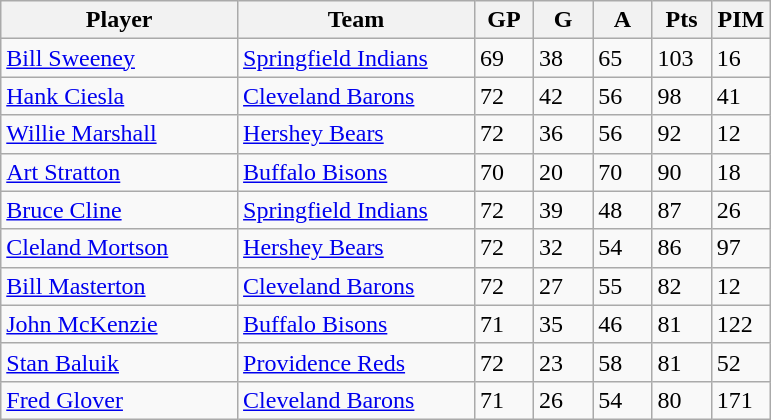<table class="wikitable">
<tr>
<th bgcolor="#DDDDFF" width="30%">Player</th>
<th bgcolor="#DDDDFF" width="30%">Team</th>
<th bgcolor="#DDDDFF" width="7.5%">GP</th>
<th bgcolor="#DDDDFF" width="7.5%">G</th>
<th bgcolor="#DDDDFF" width="7.5%">A</th>
<th bgcolor="#DDDDFF" width="7.5%">Pts</th>
<th bgcolor="#DDDDFF" width="7.5%">PIM</th>
</tr>
<tr>
<td><a href='#'>Bill Sweeney</a></td>
<td><a href='#'>Springfield Indians</a></td>
<td>69</td>
<td>38</td>
<td>65</td>
<td>103</td>
<td>16</td>
</tr>
<tr>
<td><a href='#'>Hank Ciesla</a></td>
<td><a href='#'>Cleveland Barons</a></td>
<td>72</td>
<td>42</td>
<td>56</td>
<td>98</td>
<td>41</td>
</tr>
<tr>
<td><a href='#'>Willie Marshall</a></td>
<td><a href='#'>Hershey Bears</a></td>
<td>72</td>
<td>36</td>
<td>56</td>
<td>92</td>
<td>12</td>
</tr>
<tr>
<td><a href='#'>Art Stratton</a></td>
<td><a href='#'>Buffalo Bisons</a></td>
<td>70</td>
<td>20</td>
<td>70</td>
<td>90</td>
<td>18</td>
</tr>
<tr>
<td><a href='#'>Bruce Cline</a></td>
<td><a href='#'>Springfield Indians</a></td>
<td>72</td>
<td>39</td>
<td>48</td>
<td>87</td>
<td>26</td>
</tr>
<tr>
<td><a href='#'>Cleland Mortson</a></td>
<td><a href='#'>Hershey Bears</a></td>
<td>72</td>
<td>32</td>
<td>54</td>
<td>86</td>
<td>97</td>
</tr>
<tr>
<td><a href='#'>Bill Masterton</a></td>
<td><a href='#'>Cleveland Barons</a></td>
<td>72</td>
<td>27</td>
<td>55</td>
<td>82</td>
<td>12</td>
</tr>
<tr>
<td><a href='#'>John McKenzie</a></td>
<td><a href='#'>Buffalo Bisons</a></td>
<td>71</td>
<td>35</td>
<td>46</td>
<td>81</td>
<td>122</td>
</tr>
<tr>
<td><a href='#'>Stan Baluik</a></td>
<td><a href='#'>Providence Reds</a></td>
<td>72</td>
<td>23</td>
<td>58</td>
<td>81</td>
<td>52</td>
</tr>
<tr>
<td><a href='#'>Fred Glover</a></td>
<td><a href='#'>Cleveland Barons</a></td>
<td>71</td>
<td>26</td>
<td>54</td>
<td>80</td>
<td>171</td>
</tr>
</table>
